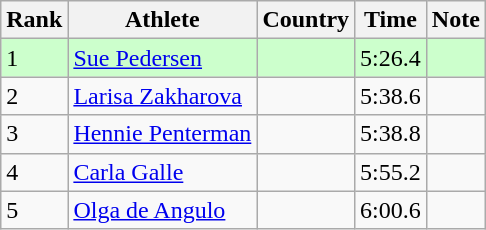<table class="wikitable sortable">
<tr>
<th>Rank</th>
<th>Athlete</th>
<th>Country</th>
<th>Time</th>
<th>Note</th>
</tr>
<tr bgcolor=#CCFFCC>
<td>1</td>
<td><a href='#'>Sue Pedersen</a></td>
<td></td>
<td>5:26.4</td>
<td></td>
</tr>
<tr>
<td>2</td>
<td><a href='#'>Larisa Zakharova</a></td>
<td></td>
<td>5:38.6</td>
<td></td>
</tr>
<tr>
<td>3</td>
<td><a href='#'>Hennie Penterman</a></td>
<td></td>
<td>5:38.8</td>
<td></td>
</tr>
<tr>
<td>4</td>
<td><a href='#'>Carla Galle</a></td>
<td></td>
<td>5:55.2</td>
<td></td>
</tr>
<tr>
<td>5</td>
<td><a href='#'>Olga de Angulo</a></td>
<td></td>
<td>6:00.6</td>
<td></td>
</tr>
</table>
